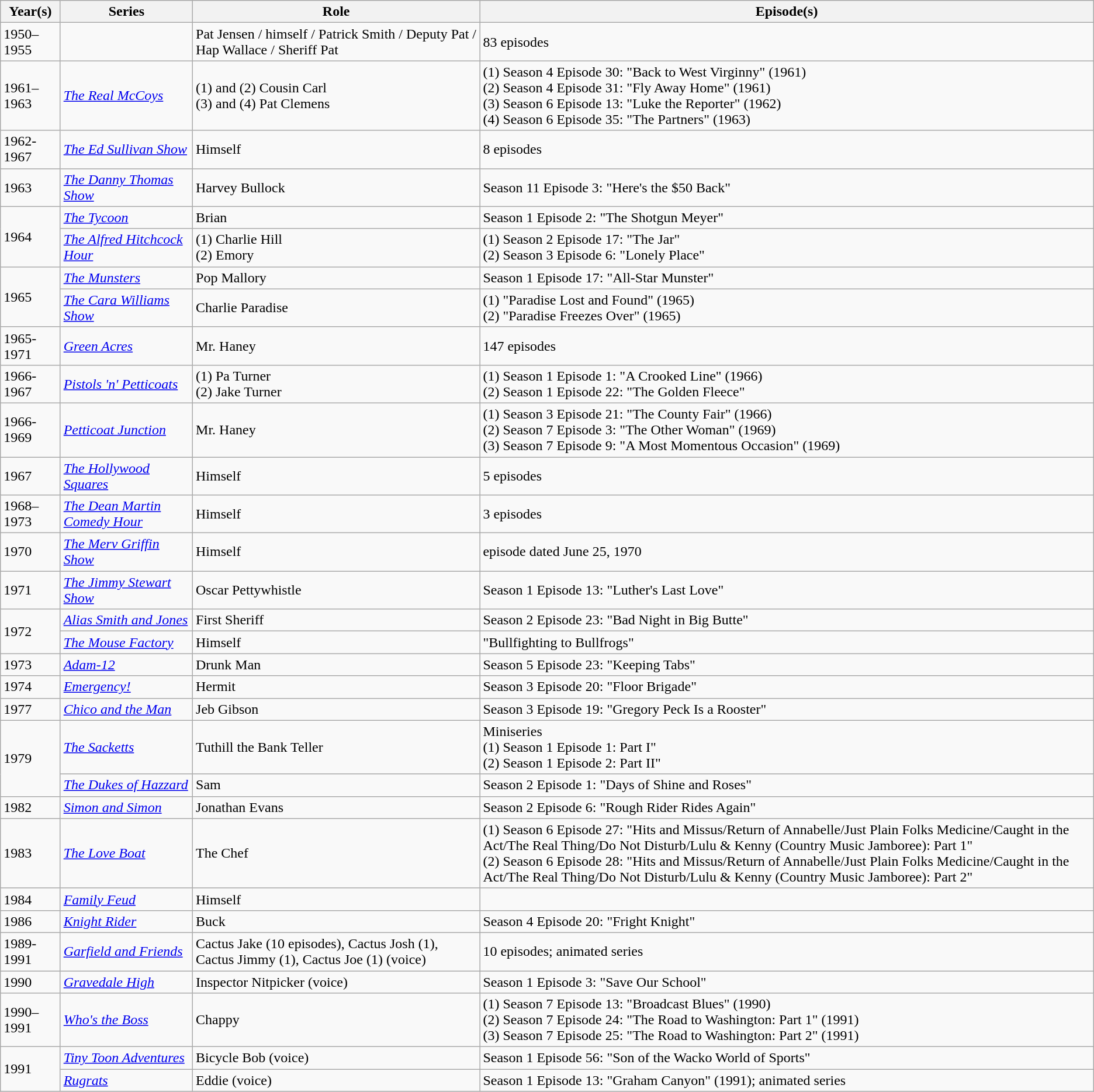<table class="wikitable sortable">
<tr>
<th>Year(s)</th>
<th>Series</th>
<th>Role</th>
<th class="unsortable">Episode(s)</th>
</tr>
<tr>
<td>1950–1955</td>
<td><em></em></td>
<td>Pat Jensen / himself / Patrick Smith / Deputy Pat / Hap Wallace / Sheriff Pat</td>
<td>83 episodes</td>
</tr>
<tr>
<td>1961–1963</td>
<td><em><a href='#'>The Real McCoys</a></em></td>
<td>(1) and (2) Cousin Carl<br>(3) and (4) Pat Clemens</td>
<td>(1) Season 4 Episode 30: "Back to West Virginny" (1961)<br>(2) Season 4 Episode 31: "Fly Away Home" (1961)<br>(3) Season 6 Episode 13: "Luke the Reporter" (1962)<br>(4) Season 6 Episode 35: "The Partners" (1963)</td>
</tr>
<tr>
<td>1962-1967</td>
<td><em><a href='#'>The Ed Sullivan Show</a></em></td>
<td>Himself</td>
<td>8 episodes</td>
</tr>
<tr>
<td>1963</td>
<td><em><a href='#'>The Danny Thomas Show</a></em></td>
<td>Harvey Bullock</td>
<td>Season 11 Episode 3: "Here's the $50 Back"</td>
</tr>
<tr>
<td rowspan="2">1964</td>
<td><em><a href='#'>The Tycoon</a></em></td>
<td>Brian</td>
<td>Season 1 Episode 2: "The Shotgun Meyer"</td>
</tr>
<tr>
<td><em><a href='#'>The Alfred Hitchcock Hour</a></em></td>
<td>(1) Charlie Hill<br>(2) Emory</td>
<td>(1) Season 2 Episode 17: "The Jar"<br>(2) Season 3 Episode 6: "Lonely Place"</td>
</tr>
<tr>
<td rowspan="2">1965</td>
<td><em><a href='#'>The Munsters</a></em></td>
<td>Pop Mallory</td>
<td>Season 1 Episode 17: "All-Star Munster"</td>
</tr>
<tr>
<td><em><a href='#'>The Cara Williams Show</a></em></td>
<td>Charlie Paradise</td>
<td>(1) "Paradise Lost and Found" (1965)<br>(2) "Paradise Freezes Over" (1965)</td>
</tr>
<tr>
<td>1965-1971</td>
<td><em><a href='#'>Green Acres</a></em></td>
<td>Mr. Haney</td>
<td>147 episodes</td>
</tr>
<tr>
<td>1966-1967</td>
<td><em><a href='#'>Pistols 'n' Petticoats</a></em></td>
<td>(1) Pa Turner<br>(2) Jake Turner</td>
<td>(1) Season 1 Episode 1: "A Crooked Line" (1966)<br>(2) Season 1 Episode 22: "The Golden Fleece"</td>
</tr>
<tr>
<td>1966-1969</td>
<td><em><a href='#'>Petticoat Junction</a></em></td>
<td>Mr. Haney</td>
<td>(1) Season 3 Episode 21: "The County Fair" (1966)<br>(2) Season 7 Episode 3: "The Other Woman" (1969)<br>(3) Season 7 Episode 9: "A Most Momentous Occasion" (1969)</td>
</tr>
<tr>
<td>1967</td>
<td><em><a href='#'>The Hollywood Squares</a></em></td>
<td>Himself</td>
<td>5 episodes</td>
</tr>
<tr>
<td>1968–1973</td>
<td><em><a href='#'>The Dean Martin Comedy Hour</a></em></td>
<td>Himself</td>
<td>3 episodes</td>
</tr>
<tr>
<td>1970</td>
<td><em><a href='#'>The Merv Griffin Show</a></em></td>
<td>Himself</td>
<td>episode dated June 25, 1970</td>
</tr>
<tr>
<td>1971</td>
<td><em><a href='#'>The Jimmy Stewart Show</a></em></td>
<td>Oscar Pettywhistle</td>
<td>Season 1 Episode 13: "Luther's Last Love"</td>
</tr>
<tr>
<td rowspan="2">1972</td>
<td><em><a href='#'>Alias Smith and Jones</a></em></td>
<td>First Sheriff</td>
<td>Season 2 Episode 23: "Bad Night in Big Butte"</td>
</tr>
<tr>
<td><em><a href='#'>The Mouse Factory</a></em></td>
<td>Himself</td>
<td>"Bullfighting to Bullfrogs"</td>
</tr>
<tr>
<td>1973</td>
<td><em><a href='#'>Adam-12</a></em></td>
<td>Drunk Man</td>
<td>Season 5 Episode 23: "Keeping Tabs"</td>
</tr>
<tr>
<td>1974</td>
<td><em><a href='#'>Emergency!</a></em></td>
<td>Hermit</td>
<td>Season 3 Episode 20: "Floor Brigade"</td>
</tr>
<tr>
<td>1977</td>
<td><em><a href='#'>Chico and the Man</a></em></td>
<td>Jeb Gibson</td>
<td>Season 3 Episode 19: "Gregory Peck Is a Rooster"</td>
</tr>
<tr>
<td rowspan="2">1979</td>
<td><em><a href='#'>The Sacketts</a></em></td>
<td>Tuthill the Bank Teller</td>
<td>Miniseries<br>(1) Season 1 Episode 1: Part I"<br>(2) Season 1 Episode 2: Part II"</td>
</tr>
<tr>
<td><em><a href='#'>The Dukes of Hazzard</a></em></td>
<td>Sam</td>
<td>Season 2 Episode 1: "Days of Shine and Roses"</td>
</tr>
<tr>
<td>1982</td>
<td><em><a href='#'>Simon and Simon</a></em></td>
<td>Jonathan Evans</td>
<td>Season 2 Episode 6: "Rough Rider Rides Again"</td>
</tr>
<tr>
<td>1983</td>
<td><em><a href='#'>The Love Boat</a></em></td>
<td>The Chef</td>
<td>(1) Season 6 Episode 27: "Hits and Missus/Return of Annabelle/Just Plain Folks Medicine/Caught in the Act/The Real Thing/Do Not Disturb/Lulu & Kenny (Country Music Jamboree): Part 1"<br>(2) Season 6 Episode 28: "Hits and Missus/Return of Annabelle/Just Plain Folks Medicine/Caught in the Act/The Real Thing/Do Not Disturb/Lulu & Kenny (Country Music Jamboree): Part 2"</td>
</tr>
<tr>
<td>1984</td>
<td><em><a href='#'>Family Feud</a></em></td>
<td>Himself</td>
<td></td>
</tr>
<tr>
<td>1986</td>
<td><em><a href='#'>Knight Rider</a></em></td>
<td>Buck</td>
<td>Season 4 Episode 20: "Fright Knight"</td>
</tr>
<tr>
<td>1989-1991</td>
<td><em><a href='#'>Garfield and Friends</a></em></td>
<td>Cactus Jake (10 episodes), Cactus Josh (1), Cactus Jimmy (1), Cactus Joe (1) (voice)</td>
<td>10 episodes; animated series</td>
</tr>
<tr>
<td>1990</td>
<td><em><a href='#'>Gravedale High</a></em></td>
<td>Inspector Nitpicker (voice)</td>
<td>Season 1 Episode 3: "Save Our School"</td>
</tr>
<tr>
<td>1990–1991</td>
<td><em><a href='#'>Who's the Boss</a></em></td>
<td>Chappy</td>
<td>(1) Season 7 Episode 13: "Broadcast Blues" (1990)<br>(2) Season 7 Episode 24: "The Road to Washington: Part 1" (1991)<br>(3) Season 7 Episode 25: "The Road to Washington: Part 2" (1991)</td>
</tr>
<tr>
<td rowspan="2">1991</td>
<td><em><a href='#'>Tiny Toon Adventures</a></em></td>
<td>Bicycle Bob (voice)</td>
<td>Season 1 Episode 56: "Son of the Wacko World of Sports"</td>
</tr>
<tr>
<td><em><a href='#'>Rugrats</a></em></td>
<td>Eddie (voice)</td>
<td>Season 1 Episode 13: "Graham Canyon" (1991); animated series</td>
</tr>
</table>
